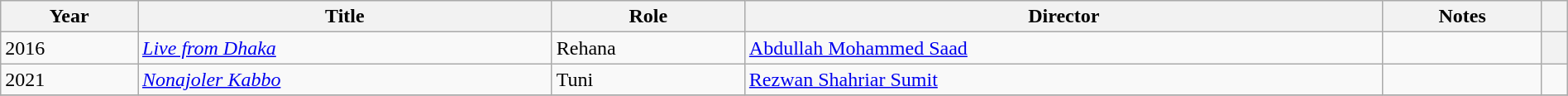<table class="wikitable plainrowheaders sortable" style="width:100%;">
<tr>
<th scope="col">Year</th>
<th scope="col">Title</th>
<th scope="col">Role</th>
<th scope="col">Director</th>
<th scope="col" class="unsortable">Notes</th>
<th scope="col" class="unsortable"></th>
</tr>
<tr>
<td>2016</td>
<td><em><a href='#'>Live from Dhaka</a></em></td>
<td>Rehana</td>
<td><a href='#'>Abdullah Mohammed Saad</a></td>
<td></td>
<th></th>
</tr>
<tr>
<td>2021</td>
<td><em><a href='#'>Nonajoler Kabbo</a></em></td>
<td>Tuni</td>
<td><a href='#'>Rezwan Shahriar Sumit</a></td>
<td></td>
<td style= "text-align:center;"></td>
</tr>
<tr>
</tr>
</table>
